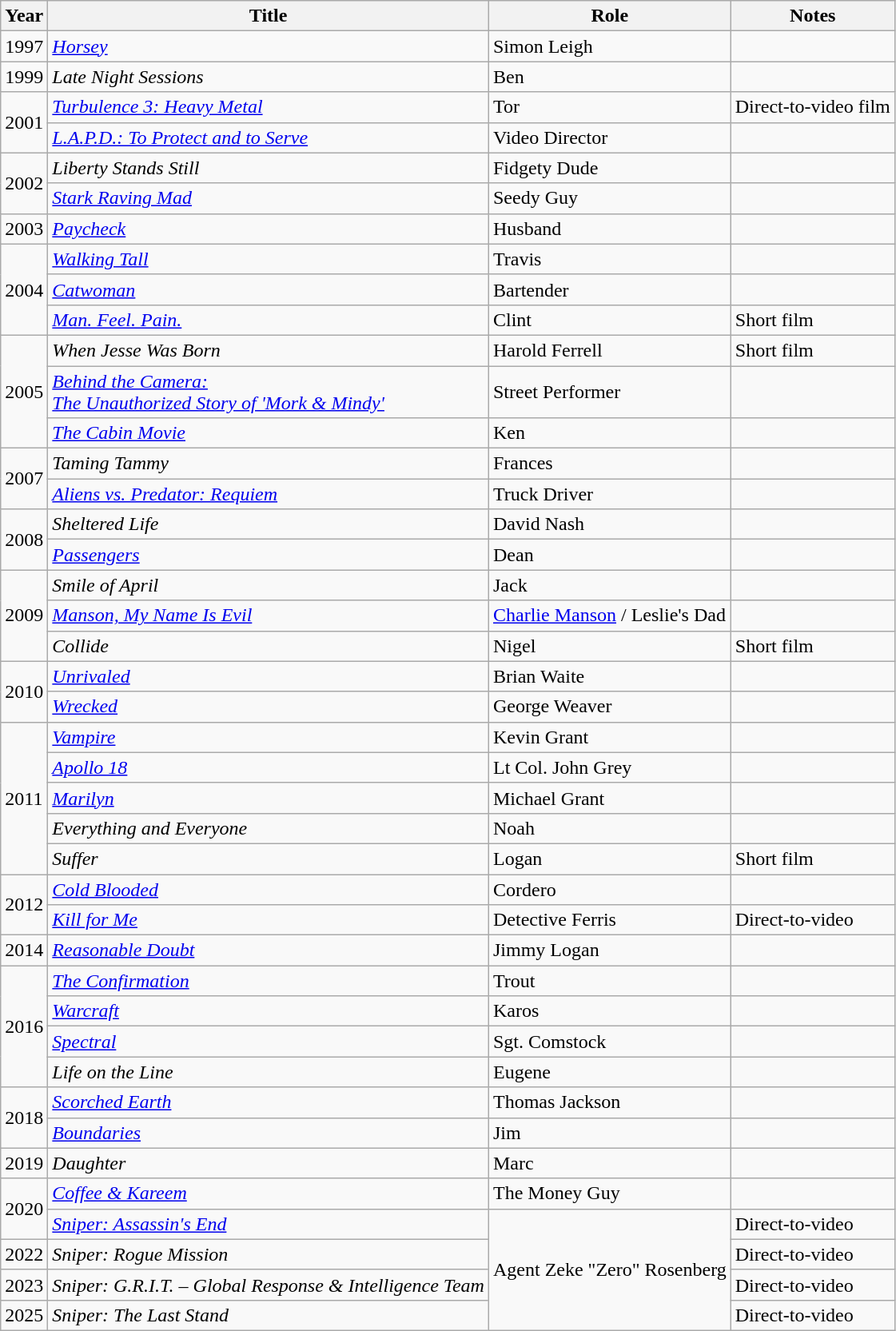<table class="wikitable sortable">
<tr>
<th>Year</th>
<th>Title</th>
<th>Role</th>
<th class="unsortable">Notes</th>
</tr>
<tr>
<td>1997</td>
<td><em><a href='#'>Horsey</a></em></td>
<td>Simon Leigh</td>
<td></td>
</tr>
<tr>
<td>1999</td>
<td><em>Late Night Sessions</em></td>
<td>Ben</td>
<td></td>
</tr>
<tr>
<td rowspan="2">2001</td>
<td><em><a href='#'>Turbulence 3: Heavy Metal</a></em></td>
<td>Tor</td>
<td>Direct-to-video film</td>
</tr>
<tr>
<td><em><a href='#'>L.A.P.D.: To Protect and to Serve</a></em></td>
<td>Video Director</td>
<td></td>
</tr>
<tr>
<td rowspan="2">2002</td>
<td><em>Liberty Stands Still</em></td>
<td>Fidgety Dude</td>
<td></td>
</tr>
<tr>
<td><em><a href='#'>Stark Raving Mad</a></em></td>
<td>Seedy Guy</td>
<td></td>
</tr>
<tr>
<td>2003</td>
<td><em><a href='#'>Paycheck</a></em></td>
<td>Husband</td>
<td></td>
</tr>
<tr>
<td rowspan="3">2004</td>
<td><em><a href='#'>Walking Tall</a></em></td>
<td>Travis</td>
<td></td>
</tr>
<tr>
<td><em><a href='#'>Catwoman</a></em></td>
<td>Bartender</td>
<td></td>
</tr>
<tr>
<td><em><a href='#'>Man. Feel. Pain.</a></em></td>
<td>Clint</td>
<td>Short film</td>
</tr>
<tr>
<td rowspan="3">2005</td>
<td><em>When Jesse Was Born</em></td>
<td>Harold Ferrell</td>
<td>Short film</td>
</tr>
<tr>
<td><em><a href='#'>Behind the Camera:<br>The Unauthorized Story of 'Mork & Mindy'</a></em></td>
<td>Street Performer</td>
<td></td>
</tr>
<tr>
<td data-sort-value="Cabin Movie, The"><em><a href='#'>The Cabin Movie</a></em></td>
<td>Ken</td>
<td></td>
</tr>
<tr>
<td rowspan="2">2007</td>
<td><em>Taming Tammy</em></td>
<td>Frances</td>
<td></td>
</tr>
<tr>
<td><em><a href='#'>Aliens vs. Predator: Requiem</a></em></td>
<td>Truck Driver</td>
<td></td>
</tr>
<tr>
<td rowspan="2">2008</td>
<td><em>Sheltered Life</em></td>
<td>David Nash</td>
<td></td>
</tr>
<tr>
<td><em><a href='#'>Passengers</a></em></td>
<td>Dean</td>
<td></td>
</tr>
<tr>
<td rowspan="3">2009</td>
<td><em>Smile of April</em></td>
<td>Jack</td>
<td></td>
</tr>
<tr>
<td><em><a href='#'>Manson, My Name Is Evil</a></em></td>
<td><a href='#'>Charlie Manson</a> / Leslie's Dad</td>
<td></td>
</tr>
<tr>
<td><em>Collide</em></td>
<td>Nigel</td>
<td>Short film</td>
</tr>
<tr>
<td rowspan="2">2010</td>
<td><em><a href='#'>Unrivaled</a></em></td>
<td>Brian Waite</td>
<td></td>
</tr>
<tr>
<td><em><a href='#'>Wrecked</a></em></td>
<td>George Weaver</td>
<td></td>
</tr>
<tr>
<td rowspan="5">2011</td>
<td><em><a href='#'>Vampire</a></em></td>
<td>Kevin Grant</td>
<td></td>
</tr>
<tr>
<td><em><a href='#'>Apollo 18</a></em></td>
<td>Lt Col. John Grey</td>
<td></td>
</tr>
<tr>
<td><em><a href='#'>Marilyn</a></em></td>
<td>Michael Grant</td>
<td></td>
</tr>
<tr>
<td><em>Everything and Everyone</em></td>
<td>Noah</td>
<td></td>
</tr>
<tr>
<td><em>Suffer</em></td>
<td>Logan</td>
<td>Short film</td>
</tr>
<tr>
<td rowspan="2">2012</td>
<td><em><a href='#'>Cold Blooded</a></em></td>
<td>Cordero</td>
<td></td>
</tr>
<tr>
<td><em><a href='#'>Kill for Me</a></em></td>
<td>Detective Ferris</td>
<td>Direct-to-video</td>
</tr>
<tr>
<td>2014</td>
<td><em><a href='#'>Reasonable Doubt</a></em></td>
<td>Jimmy Logan</td>
<td></td>
</tr>
<tr>
<td rowspan="4">2016</td>
<td data-sort-value="Confirmation, The"><em><a href='#'>The Confirmation</a></em></td>
<td>Trout</td>
<td></td>
</tr>
<tr>
<td><em><a href='#'>Warcraft</a></em></td>
<td>Karos</td>
<td></td>
</tr>
<tr>
<td><em><a href='#'>Spectral</a></em></td>
<td>Sgt. Comstock</td>
<td></td>
</tr>
<tr>
<td><em>Life on the Line</em></td>
<td>Eugene</td>
</tr>
<tr>
<td rowspan="2">2018</td>
<td><em><a href='#'>Scorched Earth</a></em></td>
<td>Thomas Jackson</td>
<td></td>
</tr>
<tr>
<td><em><a href='#'>Boundaries</a></em></td>
<td>Jim</td>
<td></td>
</tr>
<tr>
<td>2019</td>
<td><em>Daughter</em></td>
<td>Marc</td>
<td></td>
</tr>
<tr>
<td rowspan="2">2020</td>
<td><em><a href='#'>Coffee & Kareem</a></em></td>
<td>The Money Guy</td>
<td></td>
</tr>
<tr>
<td><em><a href='#'>Sniper: Assassin's End</a></em></td>
<td rowspan="4">Agent Zeke "Zero" Rosenberg</td>
<td>Direct-to-video</td>
</tr>
<tr>
<td>2022</td>
<td><em>Sniper: Rogue Mission</em></td>
<td>Direct-to-video</td>
</tr>
<tr>
<td>2023</td>
<td><em>Sniper: G.R.I.T. – Global Response & Intelligence Team</em></td>
<td>Direct-to-video</td>
</tr>
<tr>
<td>2025</td>
<td><em>Sniper: The Last Stand</em></td>
<td>Direct-to-video</td>
</tr>
</table>
